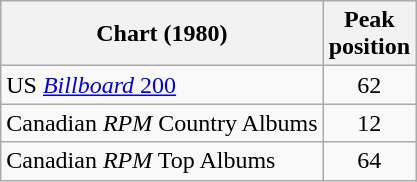<table class="wikitable">
<tr>
<th>Chart (1980)</th>
<th>Peak<br>position</th>
</tr>
<tr>
<td>US <a href='#'><em>Billboard</em> 200</a></td>
<td style="text-align:center;">62</td>
</tr>
<tr>
<td>Canadian <em>RPM</em> Country Albums</td>
<td style="text-align:center;">12</td>
</tr>
<tr>
<td>Canadian <em>RPM</em> Top Albums</td>
<td style="text-align:center;">64</td>
</tr>
</table>
